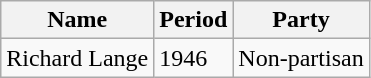<table class="wikitable">
<tr>
<th>Name</th>
<th>Period</th>
<th>Party</th>
</tr>
<tr>
<td>Richard Lange</td>
<td>1946</td>
<td>Non-partisan</td>
</tr>
</table>
